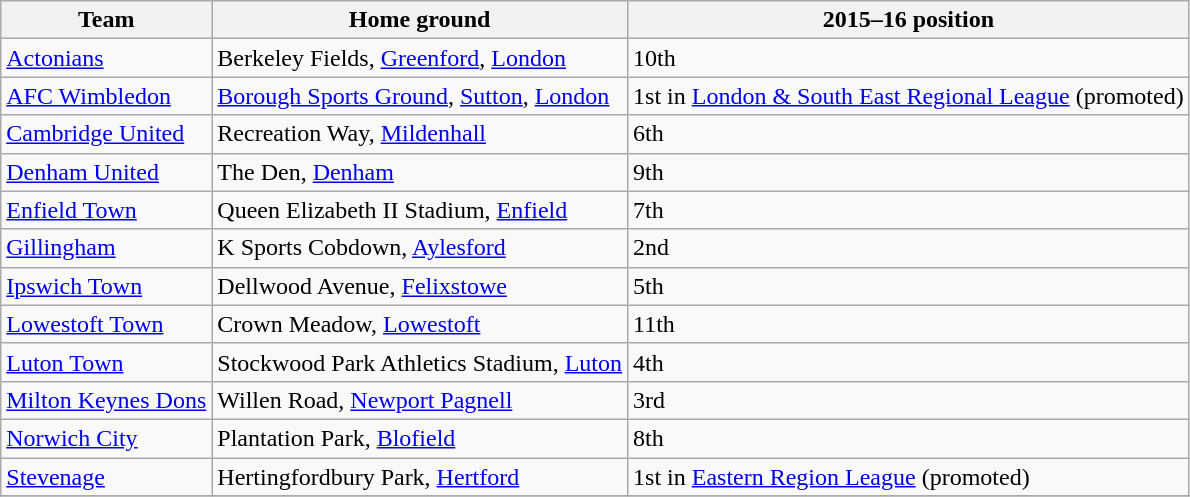<table class=wikitable>
<tr>
<th>Team</th>
<th>Home ground</th>
<th>2015–16 position</th>
</tr>
<tr>
<td><a href='#'>Actonians</a></td>
<td>Berkeley Fields, <a href='#'>Greenford</a>, <a href='#'>London</a></td>
<td>10th</td>
</tr>
<tr>
<td><a href='#'>AFC Wimbledon</a></td>
<td><a href='#'>Borough Sports Ground</a>, <a href='#'>Sutton</a>, <a href='#'>London</a></td>
<td>1st in <a href='#'>London & South East Regional League</a> (promoted)</td>
</tr>
<tr>
<td><a href='#'>Cambridge United</a></td>
<td>Recreation Way, <a href='#'>Mildenhall</a></td>
<td>6th</td>
</tr>
<tr>
<td><a href='#'>Denham United</a></td>
<td>The Den, <a href='#'>Denham</a></td>
<td>9th</td>
</tr>
<tr>
<td><a href='#'>Enfield Town</a></td>
<td>Queen Elizabeth II Stadium, <a href='#'>Enfield</a></td>
<td>7th</td>
</tr>
<tr>
<td><a href='#'>Gillingham</a></td>
<td>K Sports Cobdown, <a href='#'>Aylesford</a></td>
<td>2nd</td>
</tr>
<tr>
<td><a href='#'>Ipswich Town</a></td>
<td>Dellwood Avenue, <a href='#'>Felixstowe</a></td>
<td>5th</td>
</tr>
<tr>
<td><a href='#'>Lowestoft Town</a></td>
<td>Crown Meadow, <a href='#'>Lowestoft</a></td>
<td>11th</td>
</tr>
<tr>
<td><a href='#'>Luton Town</a></td>
<td>Stockwood Park Athletics Stadium, <a href='#'>Luton</a></td>
<td>4th</td>
</tr>
<tr>
<td><a href='#'>Milton Keynes Dons</a></td>
<td>Willen Road, <a href='#'>Newport Pagnell</a></td>
<td>3rd</td>
</tr>
<tr>
<td><a href='#'>Norwich City</a></td>
<td>Plantation Park, <a href='#'>Blofield</a></td>
<td>8th</td>
</tr>
<tr>
<td><a href='#'>Stevenage</a></td>
<td>Hertingfordbury Park, <a href='#'>Hertford</a></td>
<td>1st in <a href='#'>Eastern Region League</a> (promoted)</td>
</tr>
<tr>
</tr>
</table>
